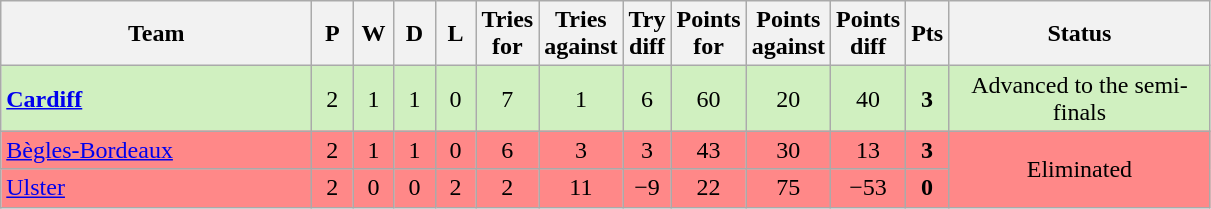<table class="wikitable" style="text-align: center">
<tr>
<th width="200">Team</th>
<th width="20">P</th>
<th width="20">W</th>
<th width="20">D</th>
<th width="20">L</th>
<th width="20">Tries for</th>
<th width="20">Tries against</th>
<th width="20">Try diff</th>
<th width="20">Points for</th>
<th width="20">Points against</th>
<th width="25">Points diff</th>
<th width="20">Pts</th>
<th width="167">Status</th>
</tr>
<tr bgcolor="#D0F0C0">
<td align="left"> <strong><a href='#'>Cardiff</a></strong></td>
<td>2</td>
<td>1</td>
<td>1</td>
<td>0</td>
<td>7</td>
<td>1</td>
<td>6</td>
<td>60</td>
<td>20</td>
<td>40</td>
<td><strong>3</strong></td>
<td>Advanced to the semi-finals</td>
</tr>
<tr bgcolor=#FF8888>
<td align="left"> <a href='#'>Bègles-Bordeaux</a></td>
<td>2</td>
<td>1</td>
<td>1</td>
<td>0</td>
<td>6</td>
<td>3</td>
<td>3</td>
<td>43</td>
<td>30</td>
<td>13</td>
<td><strong>3</strong></td>
<td rowspan=2>Eliminated</td>
</tr>
<tr bgcolor=#FF8888>
<td align="left"> <a href='#'>Ulster</a></td>
<td>2</td>
<td>0</td>
<td>0</td>
<td>2</td>
<td>2</td>
<td>11</td>
<td>−9</td>
<td>22</td>
<td>75</td>
<td>−53</td>
<td><strong>0</strong></td>
</tr>
</table>
